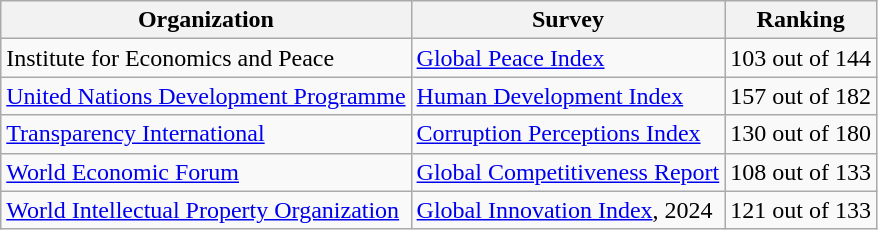<table class="wikitable">
<tr>
<th>Organization</th>
<th>Survey</th>
<th>Ranking</th>
</tr>
<tr>
<td>Institute for Economics and Peace</td>
<td><a href='#'>Global Peace Index</a></td>
<td>103 out of 144</td>
</tr>
<tr>
<td><a href='#'>United Nations Development Programme</a></td>
<td><a href='#'>Human Development Index</a></td>
<td>157 out of 182</td>
</tr>
<tr>
<td><a href='#'>Transparency International</a></td>
<td><a href='#'>Corruption Perceptions Index</a></td>
<td>130 out of 180</td>
</tr>
<tr>
<td><a href='#'>World Economic Forum</a></td>
<td><a href='#'>Global Competitiveness Report</a></td>
<td>108 out of 133</td>
</tr>
<tr>
<td><a href='#'>World Intellectual Property Organization</a></td>
<td><a href='#'>Global Innovation Index</a>, 2024</td>
<td>121 out of 133</td>
</tr>
</table>
